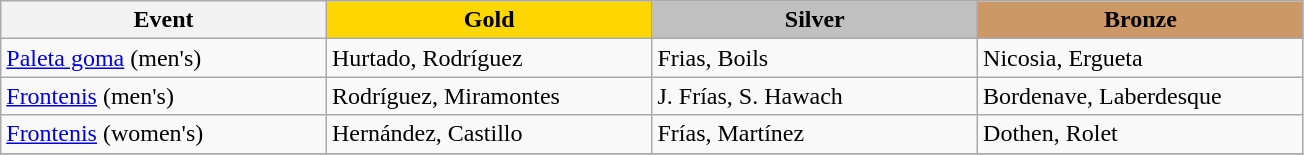<table class="wikitable" style="max-width: 23cm; width: 100%">
<tr>
<th scope="col">Event</th>
<th scope="col" style="background-color:gold; width:25%">Gold</th>
<th scope="col" style="background-color:silver; width:25%; width:25%">Silver</th>
<th scope="col" style="background-color:#cc9966; width:25%">Bronze</th>
</tr>
<tr>
<td><a href='#'>Paleta goma</a> (men's)</td>
<td> Hurtado, Rodríguez</td>
<td> Frias, Boils</td>
<td> Nicosia, Ergueta</td>
</tr>
<tr>
<td><a href='#'>Frontenis</a> (men's)</td>
<td> Rodríguez, Miramontes</td>
<td> J. Frías, S. Hawach</td>
<td> Bordenave, Laberdesque</td>
</tr>
<tr>
<td><a href='#'>Frontenis</a> (women's)</td>
<td> Hernández, Castillo</td>
<td> Frías, Martínez</td>
<td> Dothen, Rolet</td>
</tr>
<tr>
</tr>
</table>
